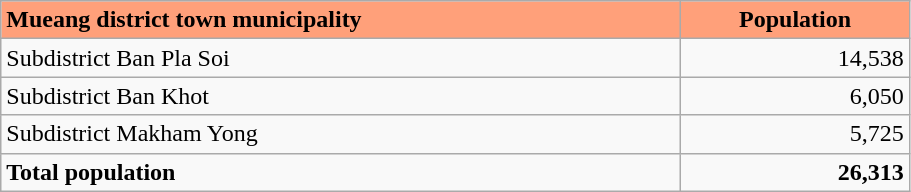<table class="wikitable" style="width:48%; display:inline-table;">
<tr>
<td style= "background: #ffa07a;"><strong>Mueang district town municipality</strong></td>
<td style= "background: #ffa07a; text-align:center;"><strong>Population</strong></td>
</tr>
<tr>
<td>Subdistrict Ban Pla Soi</td>
<td style="text-align:right;">14,538</td>
</tr>
<tr>
<td>Subdistrict Ban Khot</td>
<td style="text-align:right;">6,050</td>
</tr>
<tr>
<td>Subdistrict Makham Yong</td>
<td style="text-align:right;">5,725</td>
</tr>
<tr>
<td><strong>Total population</strong></td>
<td style="text-align:right;"><strong>26,313</strong></td>
</tr>
</table>
